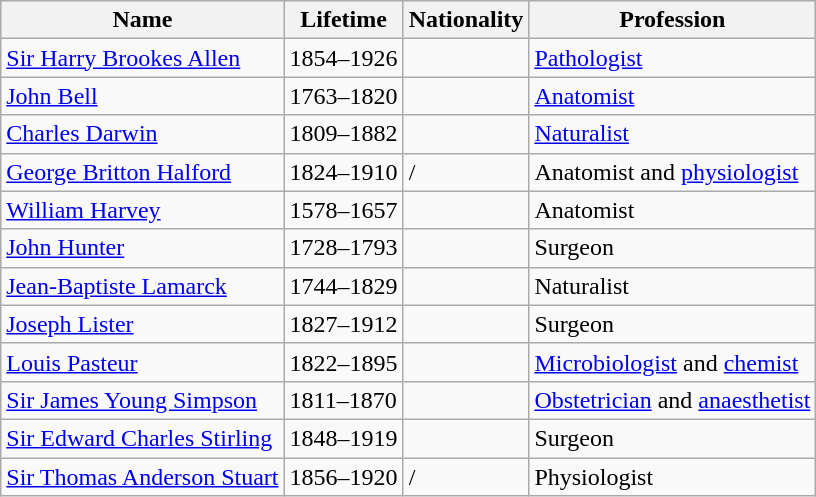<table class="wikitable">
<tr>
<th>Name</th>
<th>Lifetime</th>
<th>Nationality</th>
<th>Profession</th>
</tr>
<tr>
<td><a href='#'>Sir Harry Brookes Allen</a></td>
<td>1854–1926</td>
<td></td>
<td><a href='#'>Pathologist</a></td>
</tr>
<tr>
<td><a href='#'>John Bell</a></td>
<td>1763–1820</td>
<td></td>
<td><a href='#'>Anatomist</a></td>
</tr>
<tr>
<td><a href='#'>Charles Darwin</a></td>
<td>1809–1882</td>
<td></td>
<td><a href='#'>Naturalist</a></td>
</tr>
<tr>
<td><a href='#'>George Britton Halford</a></td>
<td>1824–1910</td>
<td> / </td>
<td>Anatomist and <a href='#'>physiologist</a></td>
</tr>
<tr>
<td><a href='#'>William Harvey</a></td>
<td>1578–1657</td>
<td></td>
<td>Anatomist</td>
</tr>
<tr>
<td><a href='#'>John Hunter</a></td>
<td>1728–1793</td>
<td></td>
<td>Surgeon</td>
</tr>
<tr>
<td><a href='#'>Jean-Baptiste Lamarck</a></td>
<td>1744–1829</td>
<td></td>
<td>Naturalist</td>
</tr>
<tr>
<td><a href='#'>Joseph Lister</a></td>
<td>1827–1912</td>
<td></td>
<td>Surgeon</td>
</tr>
<tr>
<td><a href='#'>Louis Pasteur</a></td>
<td>1822–1895</td>
<td></td>
<td><a href='#'>Microbiologist</a> and <a href='#'>chemist</a></td>
</tr>
<tr>
<td><a href='#'>Sir James Young Simpson</a></td>
<td>1811–1870</td>
<td></td>
<td><a href='#'>Obstetrician</a> and <a href='#'>anaesthetist</a></td>
</tr>
<tr>
<td><a href='#'>Sir Edward Charles Stirling</a></td>
<td>1848–1919</td>
<td></td>
<td>Surgeon</td>
</tr>
<tr>
<td><a href='#'>Sir Thomas Anderson Stuart</a></td>
<td>1856–1920</td>
<td> / </td>
<td>Physiologist</td>
</tr>
</table>
